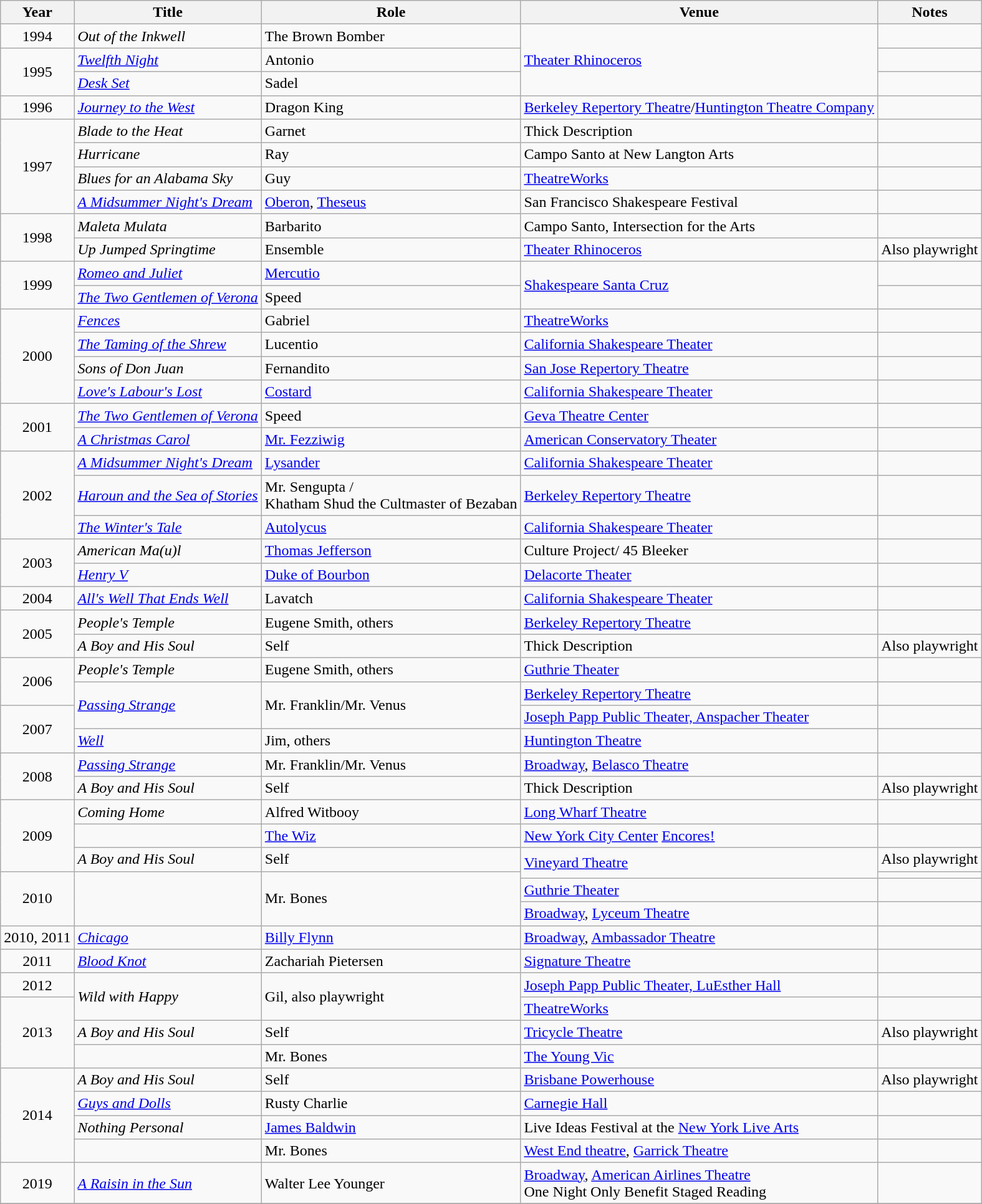<table class="wikitable sortable">
<tr>
<th>Year</th>
<th>Title</th>
<th>Role</th>
<th>Venue</th>
<th>Notes</th>
</tr>
<tr>
<td style="text-align:center;">1994</td>
<td><em>Out of the Inkwell</em></td>
<td>The Brown Bomber</td>
<td rowspan="3"><a href='#'>Theater Rhinoceros</a></td>
<td></td>
</tr>
<tr>
<td rowspan="2" style="text-align:center;">1995</td>
<td><em><a href='#'>Twelfth Night</a></em></td>
<td>Antonio</td>
<td></td>
</tr>
<tr>
<td><em><a href='#'>Desk Set</a></em></td>
<td>Sadel</td>
<td></td>
</tr>
<tr>
<td style="text-align:center;">1996</td>
<td><em><a href='#'>Journey to the West</a></em></td>
<td>Dragon King</td>
<td><a href='#'>Berkeley Repertory Theatre</a>/<a href='#'>Huntington Theatre Company</a></td>
<td></td>
</tr>
<tr>
<td rowspan="4" style="text-align:center;">1997</td>
<td><em>Blade to the Heat</em></td>
<td>Garnet</td>
<td>Thick Description</td>
<td></td>
</tr>
<tr>
<td><em>Hurricane</em></td>
<td>Ray</td>
<td>Campo Santo at New Langton Arts</td>
<td></td>
</tr>
<tr>
<td><em>Blues for an Alabama Sky</em></td>
<td>Guy</td>
<td><a href='#'>TheatreWorks</a></td>
<td></td>
</tr>
<tr>
<td><em><a href='#'>A Midsummer Night's Dream</a></em></td>
<td><a href='#'>Oberon</a>, <a href='#'>Theseus</a></td>
<td>San Francisco Shakespeare Festival</td>
<td></td>
</tr>
<tr>
<td rowspan="2" style="text-align:center;">1998</td>
<td><em>Maleta Mulata</em></td>
<td>Barbarito</td>
<td>Campo Santo, Intersection for the Arts</td>
<td></td>
</tr>
<tr>
<td><em>Up Jumped Springtime</em></td>
<td>Ensemble</td>
<td><a href='#'>Theater Rhinoceros</a></td>
<td>Also playwright</td>
</tr>
<tr>
<td rowspan="2" style="text-align:center;">1999</td>
<td><em><a href='#'>Romeo and Juliet</a></em></td>
<td><a href='#'>Mercutio</a></td>
<td rowspan="2"><a href='#'>Shakespeare Santa Cruz</a></td>
<td></td>
</tr>
<tr>
<td><em><a href='#'>The Two Gentlemen of Verona</a></em></td>
<td>Speed</td>
<td></td>
</tr>
<tr>
<td rowspan="4" style="text-align:center;">2000</td>
<td><em><a href='#'>Fences</a></em></td>
<td>Gabriel</td>
<td><a href='#'>TheatreWorks</a></td>
<td></td>
</tr>
<tr>
<td><em><a href='#'>The Taming of the Shrew</a></em></td>
<td>Lucentio</td>
<td><a href='#'>California Shakespeare Theater</a></td>
<td></td>
</tr>
<tr>
<td><em>Sons of Don Juan</em></td>
<td>Fernandito</td>
<td><a href='#'>San Jose Repertory Theatre</a></td>
<td></td>
</tr>
<tr>
<td><em><a href='#'>Love's Labour's Lost</a></em></td>
<td><a href='#'>Costard</a></td>
<td><a href='#'>California Shakespeare Theater</a></td>
<td></td>
</tr>
<tr>
<td rowspan="2" style="text-align:center;">2001</td>
<td><em><a href='#'>The Two Gentlemen of Verona</a></em></td>
<td>Speed</td>
<td><a href='#'>Geva Theatre Center</a></td>
<td></td>
</tr>
<tr>
<td><em><a href='#'>A Christmas Carol</a></em></td>
<td><a href='#'>Mr. Fezziwig</a></td>
<td><a href='#'>American Conservatory Theater</a></td>
<td></td>
</tr>
<tr>
<td rowspan="3" style="text-align:center;">2002</td>
<td><em><a href='#'>A Midsummer Night's Dream</a></em></td>
<td><a href='#'>Lysander</a></td>
<td><a href='#'>California Shakespeare Theater</a></td>
<td></td>
</tr>
<tr>
<td><em><a href='#'>Haroun and the Sea of Stories</a></em></td>
<td>Mr. Sengupta / <br> Khatham Shud the Cultmaster of Bezaban</td>
<td><a href='#'>Berkeley Repertory Theatre</a></td>
<td></td>
</tr>
<tr>
<td><em><a href='#'>The Winter's Tale</a></em></td>
<td><a href='#'>Autolycus</a></td>
<td><a href='#'>California Shakespeare Theater</a></td>
<td></td>
</tr>
<tr>
<td rowspan="2" style="text-align:center;">2003</td>
<td><em>American Ma(u)l</em></td>
<td><a href='#'>Thomas Jefferson</a></td>
<td>Culture Project/ 45 Bleeker</td>
<td></td>
</tr>
<tr>
<td><em><a href='#'>Henry V</a></em></td>
<td><a href='#'>Duke of Bourbon</a></td>
<td><a href='#'>Delacorte Theater</a></td>
<td></td>
</tr>
<tr>
<td style="text-align:center;">2004</td>
<td><em><a href='#'>All's Well That Ends Well</a></em></td>
<td>Lavatch</td>
<td><a href='#'>California Shakespeare Theater</a></td>
<td></td>
</tr>
<tr>
<td rowspan="2" style="text-align:center;">2005</td>
<td><em>People's Temple</em></td>
<td>Eugene Smith, others</td>
<td><a href='#'>Berkeley Repertory Theatre</a></td>
<td></td>
</tr>
<tr>
<td><em>A Boy and His Soul</em></td>
<td>Self</td>
<td>Thick Description</td>
<td>Also playwright</td>
</tr>
<tr>
<td rowspan="2" style="text-align:center;">2006</td>
<td><em>People's Temple</em></td>
<td>Eugene Smith, others</td>
<td><a href='#'>Guthrie Theater</a></td>
<td></td>
</tr>
<tr>
<td rowspan="2"><em><a href='#'>Passing Strange</a></em></td>
<td rowspan="2">Mr. Franklin/Mr. Venus</td>
<td><a href='#'>Berkeley Repertory Theatre</a></td>
<td></td>
</tr>
<tr>
<td rowspan="2" style="text-align:center;">2007</td>
<td><a href='#'>Joseph Papp Public Theater, Anspacher Theater</a></td>
<td></td>
</tr>
<tr>
<td><em><a href='#'>Well</a></em></td>
<td>Jim, others</td>
<td><a href='#'>Huntington Theatre</a></td>
<td></td>
</tr>
<tr>
<td rowspan="2" style="text-align:center;">2008</td>
<td><em><a href='#'>Passing Strange</a></em></td>
<td>Mr. Franklin/Mr. Venus</td>
<td><a href='#'>Broadway</a>, <a href='#'>Belasco Theatre</a></td>
<td></td>
</tr>
<tr>
<td><em>A Boy and His Soul</em></td>
<td>Self</td>
<td>Thick Description</td>
<td>Also playwright</td>
</tr>
<tr>
<td rowspan="3" style="text-align:center;">2009</td>
<td><em>Coming Home</em></td>
<td>Alfred Witbooy</td>
<td><a href='#'>Long Wharf Theatre</a></td>
<td></td>
</tr>
<tr>
<td><em></em></td>
<td><a href='#'>The Wiz</a></td>
<td><a href='#'>New York City Center</a> <a href='#'>Encores!</a></td>
<td></td>
</tr>
<tr>
<td><em>A Boy and His Soul</em></td>
<td>Self</td>
<td rowspan="2"><a href='#'>Vineyard Theatre</a></td>
<td>Also playwright</td>
</tr>
<tr>
<td rowspan="3" style="text-align:center;">2010</td>
<td rowspan="3"><em></em></td>
<td rowspan="3">Mr. Bones</td>
<td></td>
</tr>
<tr>
<td><a href='#'>Guthrie Theater</a></td>
<td></td>
</tr>
<tr>
<td><a href='#'>Broadway</a>, <a href='#'>Lyceum Theatre</a></td>
<td></td>
</tr>
<tr>
<td style="text-align:center;">2010, 2011</td>
<td><em><a href='#'>Chicago</a></em></td>
<td><a href='#'>Billy Flynn</a></td>
<td><a href='#'>Broadway</a>, <a href='#'>Ambassador Theatre</a></td>
<td></td>
</tr>
<tr>
<td style="text-align:center;">2011</td>
<td><em><a href='#'>Blood Knot</a></em></td>
<td>Zachariah Pietersen</td>
<td><a href='#'>Signature Theatre</a></td>
<td></td>
</tr>
<tr>
<td style="text-align:center;">2012</td>
<td rowspan="2"><em>Wild with Happy</em></td>
<td rowspan="2">Gil, also playwright</td>
<td><a href='#'>Joseph Papp Public Theater, LuEsther Hall</a></td>
<td></td>
</tr>
<tr>
<td rowspan="3" style="text-align:center;">2013</td>
<td><a href='#'>TheatreWorks</a></td>
<td></td>
</tr>
<tr>
<td><em>A Boy and His Soul</em></td>
<td>Self</td>
<td><a href='#'>Tricycle Theatre</a></td>
<td>Also playwright</td>
</tr>
<tr>
<td><em></em></td>
<td>Mr. Bones</td>
<td><a href='#'>The Young Vic</a></td>
<td></td>
</tr>
<tr>
<td rowspan="4" style="text-align:center;">2014</td>
<td><em>A Boy and His Soul</em></td>
<td>Self</td>
<td><a href='#'>Brisbane Powerhouse</a></td>
<td>Also playwright</td>
</tr>
<tr>
<td><em><a href='#'>Guys and Dolls</a></em></td>
<td>Rusty Charlie</td>
<td><a href='#'>Carnegie Hall</a></td>
<td></td>
</tr>
<tr>
<td><em>Nothing Personal</em></td>
<td><a href='#'>James Baldwin</a></td>
<td>Live Ideas Festival at the <a href='#'>New York Live Arts</a></td>
<td></td>
</tr>
<tr>
<td><em></em></td>
<td>Mr. Bones</td>
<td><a href='#'>West End theatre</a>, <a href='#'>Garrick Theatre</a></td>
<td></td>
</tr>
<tr>
<td style="text-align:center;">2019</td>
<td><em><a href='#'>A Raisin in the Sun</a></em></td>
<td>Walter Lee Younger</td>
<td><a href='#'>Broadway</a>, <a href='#'>American Airlines Theatre</a> <br> One Night Only Benefit Staged Reading</td>
<td></td>
</tr>
<tr>
</tr>
</table>
